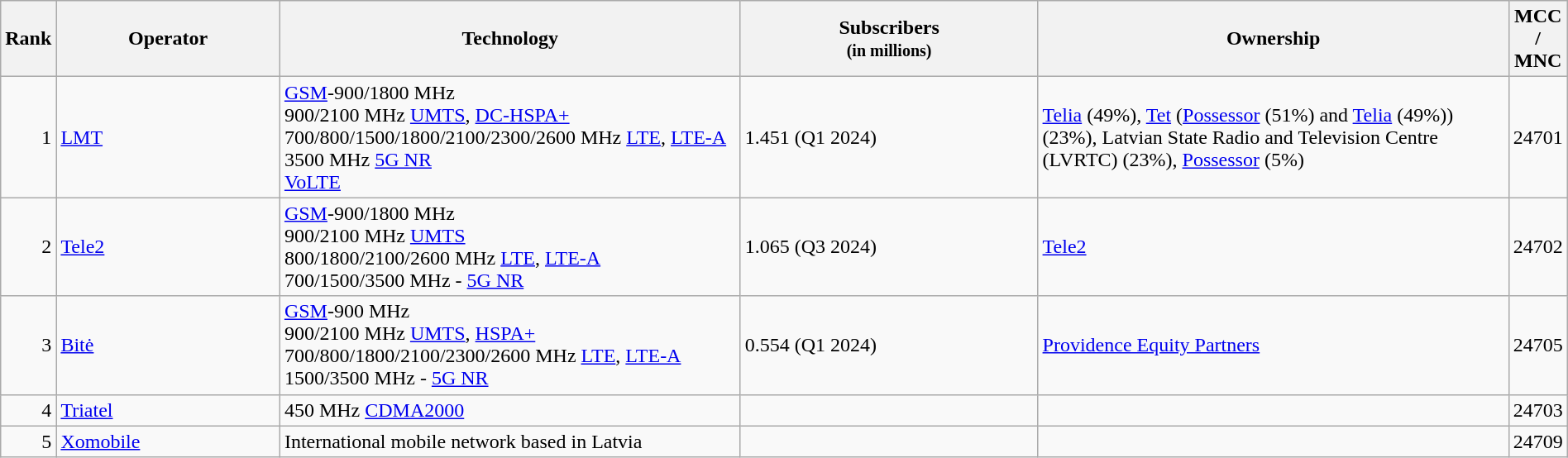<table class="wikitable" style="width:100%;">
<tr>
<th style="width:3%;">Rank</th>
<th style="width:15%;">Operator</th>
<th style="width:30%;">Technology</th>
<th style="width:20%;">Subscribers<br><small>(in millions)</small></th>
<th style="width:32%;">Ownership</th>
<th>MCC / MNC</th>
</tr>
<tr>
<td align=right>1</td>
<td><a href='#'>LMT</a></td>
<td><a href='#'>GSM</a>-900/1800 MHz<br>900/2100 MHz <a href='#'>UMTS</a>, <a href='#'>DC-HSPA+</a><br>700/800/1500/1800/2100/2300/2600 MHz <a href='#'>LTE</a>, <a href='#'>LTE-A</a><br>3500 MHz <a href='#'>5G NR</a><br><a href='#'>VoLTE</a></td>
<td>1.451 (Q1 2024)</td>
<td><a href='#'>Telia</a> (49%), <a href='#'>Tet</a> (<a href='#'>Possessor</a> (51%) and <a href='#'>Telia</a> (49%)) (23%), Latvian State Radio and Television Centre (LVRTC) (23%), <a href='#'>Possessor</a> (5%)</td>
<td>24701</td>
</tr>
<tr>
<td align=right>2</td>
<td><a href='#'>Tele2</a></td>
<td><a href='#'>GSM</a>-900/1800 MHz<br>900/2100 MHz <a href='#'>UMTS</a><br>800/1800/2100/2600 MHz <a href='#'>LTE</a>, <a href='#'>LTE-A</a><br>700/1500/3500 MHz - <a href='#'>5G NR</a></td>
<td>1.065 (Q3 2024)</td>
<td><a href='#'>Tele2</a></td>
<td>24702</td>
</tr>
<tr>
<td align=right>3</td>
<td><a href='#'>Bitė</a></td>
<td><a href='#'>GSM</a>-900 MHz<br>900/2100 MHz <a href='#'>UMTS</a>, <a href='#'>HSPA+</a><br>700/800/1800/2100/2300/2600 MHz <a href='#'>LTE</a>, <a href='#'>LTE-A</a><br>1500/3500 MHz - <a href='#'>5G NR</a></td>
<td>0.554 (Q1 2024)</td>
<td><a href='#'>Providence Equity Partners</a></td>
<td>24705</td>
</tr>
<tr>
<td align=right>4</td>
<td><a href='#'>Triatel</a></td>
<td>450 MHz <a href='#'>CDMA2000</a></td>
<td></td>
<td></td>
<td>24703</td>
</tr>
<tr>
<td align=right>5</td>
<td><a href='#'>Xomobile</a></td>
<td>International mobile network based in Latvia</td>
<td></td>
<td></td>
<td>24709</td>
</tr>
</table>
